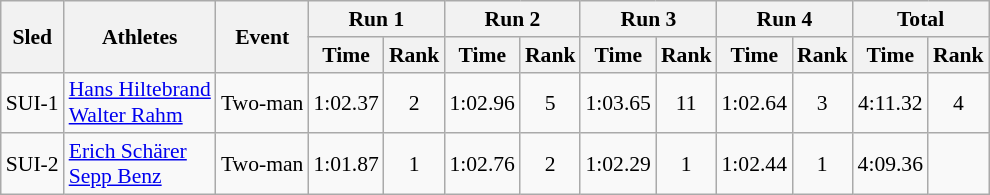<table class="wikitable" border="1" style="font-size:90%">
<tr>
<th rowspan="2">Sled</th>
<th rowspan="2">Athletes</th>
<th rowspan="2">Event</th>
<th colspan="2">Run 1</th>
<th colspan="2">Run 2</th>
<th colspan="2">Run 3</th>
<th colspan="2">Run 4</th>
<th colspan="2">Total</th>
</tr>
<tr>
<th>Time</th>
<th>Rank</th>
<th>Time</th>
<th>Rank</th>
<th>Time</th>
<th>Rank</th>
<th>Time</th>
<th>Rank</th>
<th>Time</th>
<th>Rank</th>
</tr>
<tr>
<td align="center">SUI-1</td>
<td><a href='#'>Hans Hiltebrand</a><br><a href='#'>Walter Rahm</a></td>
<td>Two-man</td>
<td align="center">1:02.37</td>
<td align="center">2</td>
<td align="center">1:02.96</td>
<td align="center">5</td>
<td align="center">1:03.65</td>
<td align="center">11</td>
<td align="center">1:02.64</td>
<td align="center">3</td>
<td align="center">4:11.32</td>
<td align="center">4</td>
</tr>
<tr>
<td align="center">SUI-2</td>
<td><a href='#'>Erich Schärer</a><br><a href='#'>Sepp Benz</a></td>
<td>Two-man</td>
<td align="center">1:01.87</td>
<td align="center">1</td>
<td align="center">1:02.76</td>
<td align="center">2</td>
<td align="center">1:02.29</td>
<td align="center">1</td>
<td align="center">1:02.44</td>
<td align="center">1</td>
<td align="center">4:09.36</td>
<td align="center"></td>
</tr>
</table>
